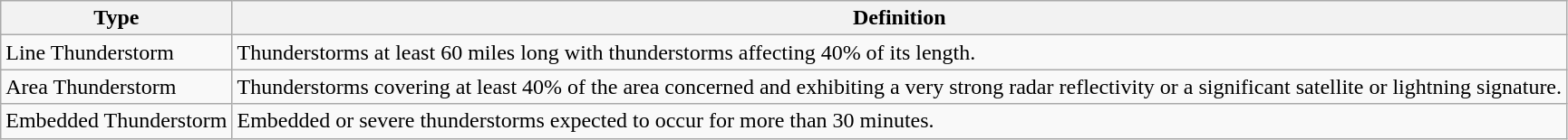<table class="wikitable">
<tr>
<th>Type</th>
<th>Definition</th>
</tr>
<tr>
<td>Line Thunderstorm</td>
<td>Thunderstorms at least 60 miles long with thunderstorms affecting 40% of its length.</td>
</tr>
<tr>
<td>Area Thunderstorm</td>
<td>Thunderstorms covering at least 40% of the area concerned and exhibiting a very strong radar reflectivity or a significant satellite or lightning signature.</td>
</tr>
<tr>
<td>Embedded Thunderstorm</td>
<td>Embedded or severe thunderstorms expected to occur for more than 30 minutes.</td>
</tr>
</table>
